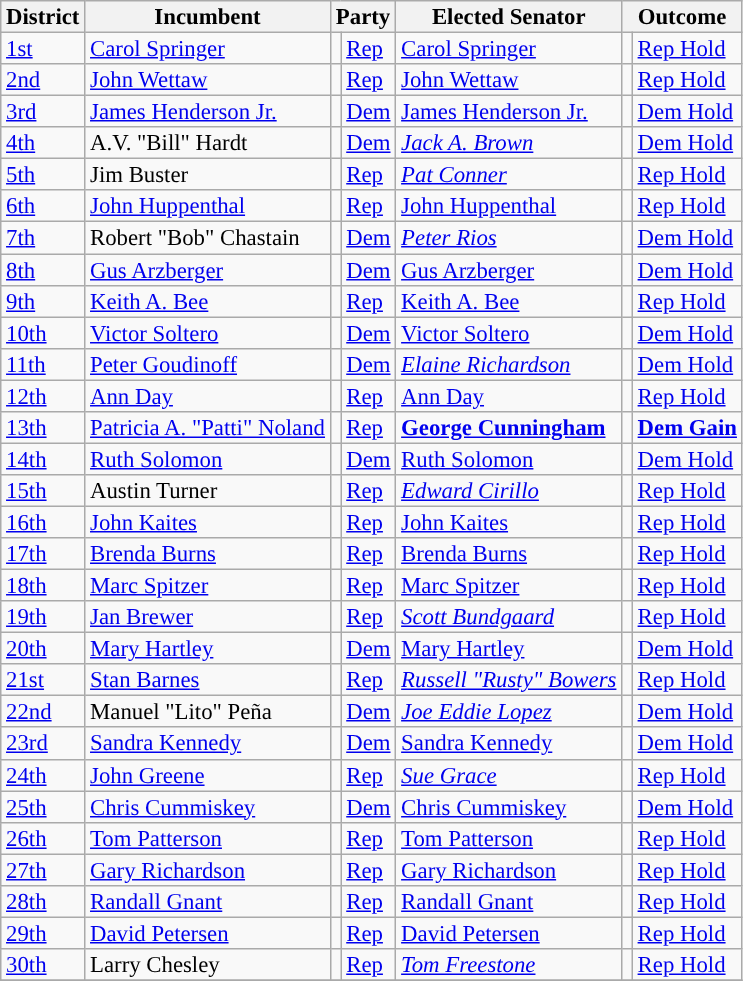<table class="sortable wikitable" style="font-size:95%;line-height:14px;">
<tr>
<th>District</th>
<th>Incumbent</th>
<th colspan="2">Party</th>
<th>Elected Senator</th>
<th colspan="2">Outcome</th>
</tr>
<tr>
<td><a href='#'>1st</a></td>
<td><a href='#'>Carol Springer</a></td>
<td style="background:"></td>
<td><a href='#'>Rep</a></td>
<td><a href='#'>Carol Springer</a></td>
<td style="background:"></td>
<td><a href='#'>Rep Hold</a></td>
</tr>
<tr>
<td><a href='#'>2nd</a></td>
<td><a href='#'>John Wettaw</a></td>
<td style="background:"></td>
<td><a href='#'>Rep</a></td>
<td><a href='#'>John Wettaw</a></td>
<td style="background:"></td>
<td><a href='#'>Rep Hold</a></td>
</tr>
<tr>
<td><a href='#'>3rd</a></td>
<td><a href='#'>James Henderson Jr.</a></td>
<td style="background:"></td>
<td><a href='#'>Dem</a></td>
<td><a href='#'>James Henderson Jr.</a></td>
<td style="background:"></td>
<td><a href='#'>Dem Hold</a></td>
</tr>
<tr>
<td><a href='#'>4th</a></td>
<td>A.V. "Bill" Hardt</td>
<td style="background:"></td>
<td><a href='#'>Dem</a></td>
<td><em><a href='#'>Jack A. Brown</a></em></td>
<td style="background:"></td>
<td><a href='#'>Dem Hold</a></td>
</tr>
<tr>
<td><a href='#'>5th</a></td>
<td>Jim Buster</td>
<td style="background:"></td>
<td><a href='#'>Rep</a></td>
<td><em><a href='#'>Pat Conner</a></em></td>
<td style="background:"></td>
<td><a href='#'>Rep Hold</a></td>
</tr>
<tr>
<td><a href='#'>6th</a></td>
<td><a href='#'>John Huppenthal</a></td>
<td style="background:"></td>
<td><a href='#'>Rep</a></td>
<td><a href='#'>John Huppenthal</a></td>
<td style="background:"></td>
<td><a href='#'>Rep Hold</a></td>
</tr>
<tr>
<td><a href='#'>7th</a></td>
<td>Robert "Bob" Chastain</td>
<td style="background:"></td>
<td><a href='#'>Dem</a></td>
<td><em><a href='#'>Peter Rios</a></em></td>
<td style="background:"></td>
<td><a href='#'>Dem Hold</a></td>
</tr>
<tr>
<td><a href='#'>8th</a></td>
<td><a href='#'>Gus Arzberger</a></td>
<td style="background:"></td>
<td><a href='#'>Dem</a></td>
<td><a href='#'>Gus Arzberger</a></td>
<td style="background:"></td>
<td><a href='#'>Dem Hold</a></td>
</tr>
<tr>
<td><a href='#'>9th</a></td>
<td><a href='#'>Keith A. Bee</a></td>
<td style="background:"></td>
<td><a href='#'>Rep</a></td>
<td><a href='#'>Keith A. Bee</a></td>
<td style="background:"></td>
<td><a href='#'>Rep Hold</a></td>
</tr>
<tr>
<td><a href='#'>10th</a></td>
<td><a href='#'>Victor Soltero</a></td>
<td style="background:"></td>
<td><a href='#'>Dem</a></td>
<td><a href='#'>Victor Soltero</a></td>
<td style="background:"></td>
<td><a href='#'>Dem Hold</a></td>
</tr>
<tr>
<td><a href='#'>11th</a></td>
<td><a href='#'>Peter Goudinoff</a></td>
<td style="background:"></td>
<td><a href='#'>Dem</a></td>
<td><em><a href='#'>Elaine Richardson</a></em></td>
<td style="background:"></td>
<td><a href='#'>Dem Hold</a></td>
</tr>
<tr>
<td><a href='#'>12th</a></td>
<td><a href='#'>Ann Day</a></td>
<td style="background:"></td>
<td><a href='#'>Rep</a></td>
<td><a href='#'>Ann Day</a></td>
<td style="background:"></td>
<td><a href='#'>Rep Hold</a></td>
</tr>
<tr>
<td><a href='#'>13th</a></td>
<td><a href='#'>Patricia A. "Patti" Noland</a></td>
<td style="background:"></td>
<td><a href='#'>Rep</a></td>
<td><strong><a href='#'>George Cunningham</a></strong></td>
<td style="background:"></td>
<td><strong><a href='#'>Dem Gain</a></strong></td>
</tr>
<tr>
<td><a href='#'>14th</a></td>
<td><a href='#'>Ruth Solomon</a></td>
<td style="background:"></td>
<td><a href='#'>Dem</a></td>
<td><a href='#'>Ruth Solomon</a></td>
<td style="background:"></td>
<td><a href='#'>Dem Hold</a></td>
</tr>
<tr>
<td><a href='#'>15th</a></td>
<td>Austin Turner</td>
<td style="background:"></td>
<td><a href='#'>Rep</a></td>
<td><em><a href='#'>Edward Cirillo</a></em></td>
<td style="background:"></td>
<td><a href='#'>Rep Hold</a></td>
</tr>
<tr>
<td><a href='#'>16th</a></td>
<td><a href='#'>John Kaites</a></td>
<td style="background:"></td>
<td><a href='#'>Rep</a></td>
<td><a href='#'>John Kaites</a></td>
<td style="background:"></td>
<td><a href='#'>Rep Hold</a></td>
</tr>
<tr>
<td><a href='#'>17th</a></td>
<td><a href='#'>Brenda Burns</a></td>
<td style="background:"></td>
<td><a href='#'>Rep</a></td>
<td><a href='#'>Brenda Burns</a></td>
<td style="background:"></td>
<td><a href='#'>Rep Hold</a></td>
</tr>
<tr>
<td><a href='#'>18th</a></td>
<td><a href='#'>Marc Spitzer</a></td>
<td style="background:"></td>
<td><a href='#'>Rep</a></td>
<td><a href='#'>Marc Spitzer</a></td>
<td style="background:"></td>
<td><a href='#'>Rep Hold</a></td>
</tr>
<tr>
<td><a href='#'>19th</a></td>
<td><a href='#'>Jan Brewer</a></td>
<td style="background:"></td>
<td><a href='#'>Rep</a></td>
<td><em><a href='#'>Scott Bundgaard</a></em></td>
<td style="background:"></td>
<td><a href='#'>Rep Hold</a></td>
</tr>
<tr>
<td><a href='#'>20th</a></td>
<td><a href='#'>Mary Hartley</a></td>
<td style="background:"></td>
<td><a href='#'>Dem</a></td>
<td><a href='#'>Mary Hartley</a></td>
<td style="background:"></td>
<td><a href='#'>Dem Hold</a></td>
</tr>
<tr>
<td><a href='#'>21st</a></td>
<td><a href='#'>Stan Barnes</a></td>
<td style="background:"></td>
<td><a href='#'>Rep</a></td>
<td><em><a href='#'>Russell "Rusty" Bowers</a></em></td>
<td style="background:"></td>
<td><a href='#'>Rep Hold</a></td>
</tr>
<tr>
<td><a href='#'>22nd</a></td>
<td>Manuel "Lito" Peña</td>
<td style="background:"></td>
<td><a href='#'>Dem</a></td>
<td><em><a href='#'>Joe Eddie Lopez</a></em></td>
<td style="background:"></td>
<td><a href='#'>Dem Hold</a></td>
</tr>
<tr>
<td><a href='#'>23rd</a></td>
<td><a href='#'>Sandra Kennedy</a></td>
<td style="background:"></td>
<td><a href='#'>Dem</a></td>
<td><a href='#'>Sandra Kennedy</a></td>
<td style="background:"></td>
<td><a href='#'>Dem Hold</a></td>
</tr>
<tr>
<td><a href='#'>24th</a></td>
<td><a href='#'>John Greene</a></td>
<td style="background:"></td>
<td><a href='#'>Rep</a></td>
<td><em><a href='#'>Sue Grace</a></em></td>
<td style="background:"></td>
<td><a href='#'>Rep Hold</a></td>
</tr>
<tr>
<td><a href='#'>25th</a></td>
<td><a href='#'>Chris Cummiskey</a></td>
<td style="background:"></td>
<td><a href='#'>Dem</a></td>
<td><a href='#'>Chris Cummiskey</a></td>
<td style="background:"></td>
<td><a href='#'>Dem Hold</a></td>
</tr>
<tr>
<td><a href='#'>26th</a></td>
<td><a href='#'>Tom Patterson</a></td>
<td style="background:"></td>
<td><a href='#'>Rep</a></td>
<td><a href='#'>Tom Patterson</a></td>
<td style="background:"></td>
<td><a href='#'>Rep Hold</a></td>
</tr>
<tr>
<td><a href='#'>27th</a></td>
<td><a href='#'>Gary Richardson</a></td>
<td style="background:"></td>
<td><a href='#'>Rep</a></td>
<td><a href='#'>Gary Richardson</a></td>
<td style="background:"></td>
<td><a href='#'>Rep Hold</a></td>
</tr>
<tr>
<td><a href='#'>28th</a></td>
<td><a href='#'>Randall Gnant</a></td>
<td style="background:"></td>
<td><a href='#'>Rep</a></td>
<td><a href='#'>Randall Gnant</a></td>
<td style="background:"></td>
<td><a href='#'>Rep Hold</a></td>
</tr>
<tr>
<td><a href='#'>29th</a></td>
<td><a href='#'>David Petersen</a></td>
<td style="background:"></td>
<td><a href='#'>Rep</a></td>
<td><a href='#'>David Petersen</a></td>
<td style="background:"></td>
<td><a href='#'>Rep Hold</a></td>
</tr>
<tr>
<td><a href='#'>30th</a></td>
<td>Larry Chesley</td>
<td style="background:"></td>
<td><a href='#'>Rep</a></td>
<td><em><a href='#'>Tom Freestone</a></em></td>
<td style="background:"></td>
<td><a href='#'>Rep Hold</a></td>
</tr>
<tr>
</tr>
</table>
